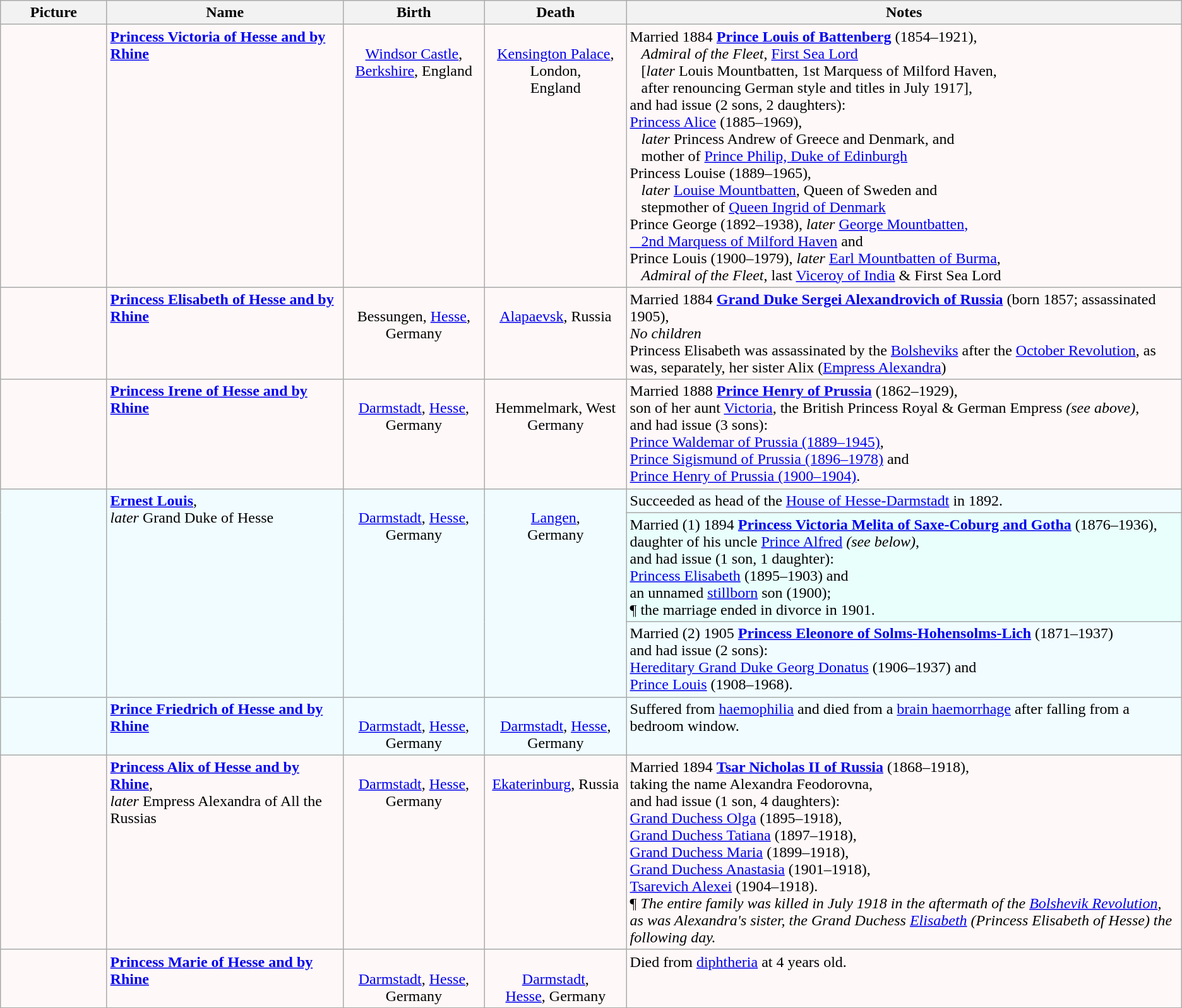<table class="wikitable sortable">
<tr>
<th class="unsortable" width="9%">Picture</th>
<th width="20%">Name</th>
<th width="12%">Birth</th>
<th width="12%">Death</th>
<th class="sortable" width="47%;">Notes</th>
</tr>
<tr bgcolor=fff8f8 valign="top">
<td align=center></td>
<td><strong><a href='#'>Princess Victoria of Hesse and by Rhine</a></strong></td>
<td align=center><br><a href='#'>Windsor Castle</a>, <a href='#'>Berkshire</a>, England</td>
<td align=center><br><a href='#'>Kensington Palace</a>,<br> London,<br> England</td>
<td>Married 1884 <strong><a href='#'>Prince Louis of Battenberg</a></strong> (1854–1921),<br>   <em>Admiral of the Fleet</em>, <a href='#'>First Sea Lord</a> <br>   [<em>later</em> Louis Mountbatten, 1st Marquess of Milford Haven,<br>   after renouncing German style and titles in July 1917],<br> and had issue (2 sons, 2 daughters):<br> <a href='#'>Princess Alice</a> (1885–1969),<br>   <em>later</em> Princess Andrew of Greece and Denmark, and<br>   mother of <a href='#'>Prince Philip, Duke of Edinburgh</a><br> Princess Louise (1889–1965),<br>   <em>later</em> <a href='#'>Louise Mountbatten</a>, Queen of Sweden and<br>   stepmother of <a href='#'>Queen Ingrid of Denmark</a><br>Prince George (1892–1938), <em>later</em> <a href='#'>George Mountbatten, <br>   2nd Marquess of Milford Haven</a> and<br> Prince Louis (1900–1979), <em>later</em> <a href='#'>Earl Mountbatten of Burma</a>, <br>   <em>Admiral of the Fleet</em>, last <a href='#'>Viceroy of India</a> & First Sea Lord</td>
</tr>
<tr bgcolor=fff8f8 valign="top">
<td align=center></td>
<td><strong><a href='#'>Princess Elisabeth of Hesse and by Rhine</a></strong></td>
<td align=center><br>Bessungen, <a href='#'>Hesse</a>, Germany</td>
<td align=center><br><a href='#'>Alapaevsk</a>, Russia</td>
<td>Married 1884 <strong><a href='#'>Grand Duke Sergei Alexandrovich of Russia</a></strong> (born 1857; assassinated 1905),<br> <em>No children</em> <br> Princess Elisabeth was assassinated by the <a href='#'>Bolsheviks</a> after the <a href='#'>October Revolution</a>, as was, separately, her sister Alix (<a href='#'>Empress Alexandra</a>)</td>
</tr>
<tr bgcolor=fff8f8 valign="top">
<td align=center></td>
<td><strong><a href='#'>Princess Irene of Hesse and by Rhine</a></strong></td>
<td align=center><br><a href='#'>Darmstadt</a>, <a href='#'>Hesse</a>, Germany</td>
<td align=center><br>Hemmelmark, West Germany</td>
<td>Married 1888 <strong><a href='#'>Prince Henry of Prussia</a></strong> (1862–1929),<br> son of her aunt <a href='#'>Victoria</a>, the British Princess Royal & German Empress <em>(see above)</em>, <br> and had issue (3 sons):<br> <a href='#'>Prince Waldemar of Prussia (1889–1945)</a>,<br> <a href='#'>Prince Sigismund of Prussia (1896–1978)</a> and<br><a href='#'>Prince Henry of Prussia (1900–1904)</a>.</td>
</tr>
<tr bgcolor=f0fcff valign="top">
<td align=center rowspan="3"></td>
<td rowspan="3"><strong><a href='#'>Ernest Louis</a></strong>,<br><em>later</em> Grand Duke of Hesse</td>
<td align=center rowspan="3"><br><a href='#'>Darmstadt</a>, <a href='#'>Hesse</a>,<br> Germany</td>
<td align=center rowspan="3"><br><a href='#'>Langen</a>,<br> Germany</td>
<td>Succeeded as head of the <a href='#'>House of Hesse-Darmstadt</a> in 1892.</td>
</tr>
<tr bgcolor=e8fffc>
<td>Married (1) 1894 <strong><a href='#'>Princess Victoria Melita of Saxe-Coburg and Gotha</a></strong> (1876–1936),<br>daughter of his uncle <a href='#'>Prince Alfred</a> <em>(see below)</em>, <br>and had issue (1 son, 1 daughter):<br> <a href='#'>Princess Elisabeth</a> (1895–1903) and <br>an unnamed <a href='#'>stillborn</a> son (1900);<br>¶ the marriage ended in divorce in 1901.</td>
</tr>
<tr>
<td bgcolor=f0fcff>Married (2) 1905 <strong><a href='#'>Princess Eleonore of Solms-Hohensolms-Lich</a></strong> (1871–1937) <br> and had issue (2 sons): <br><a href='#'>Hereditary Grand Duke Georg Donatus</a> (1906–1937) and<br> <a href='#'>Prince Louis</a> (1908–1968).</td>
</tr>
<tr bgcolor=f0fcff valign="top">
<td align=center></td>
<td><strong><a href='#'>Prince Friedrich of Hesse and by Rhine</a></strong></td>
<td align=center><br><a href='#'>Darmstadt</a>, <a href='#'>Hesse</a>,<br> Germany</td>
<td align=center><br><a href='#'>Darmstadt</a>, <a href='#'>Hesse</a>,<br> Germany</td>
<td>Suffered from <a href='#'>haemophilia</a> and died from a <a href='#'>brain haemorrhage</a> after falling from a bedroom window.</td>
</tr>
<tr bgcolor=fff8f8 valign="top">
<td align=center></td>
<td><strong><a href='#'>Princess Alix of Hesse and by Rhine</a></strong>,<br> <em>later</em> Empress Alexandra of All the Russias</td>
<td align=center><br><a href='#'>Darmstadt</a>, <a href='#'>Hesse</a>,<br> Germany</td>
<td align=center><br><a href='#'>Ekaterinburg</a>, Russia</td>
<td>Married 1894 <strong><a href='#'>Tsar Nicholas II of Russia</a></strong> (1868–1918),<br>taking the name Alexandra Feodorovna, <br> and had issue (1 son, 4 daughters): <br><a href='#'>Grand Duchess Olga</a> (1895–1918),<br> <a href='#'>Grand Duchess Tatiana</a> (1897–1918),<br> <a href='#'>Grand Duchess Maria</a> (1899–1918), <br><a href='#'>Grand Duchess Anastasia</a> (1901–1918),<br> <a href='#'>Tsarevich Alexei</a> (1904–1918).<br>¶ <em>The entire family was killed in July 1918 in the aftermath of the <a href='#'>Bolshevik Revolution</a>, as was Alexandra's sister, the Grand Duchess <a href='#'>Elisabeth</a> (Princess Elisabeth of Hesse) the following day.</em></td>
</tr>
<tr bgcolor=fff8f8 valign="top">
<td align=center></td>
<td><strong><a href='#'>Princess Marie of Hesse and by Rhine</a></strong></td>
<td align=center><br><a href='#'>Darmstadt</a>, <a href='#'>Hesse</a>,<br> Germany</td>
<td align=center><br><a href='#'>Darmstadt</a>,<br> <a href='#'>Hesse</a>, Germany</td>
<td>Died from <a href='#'>diphtheria</a> at 4 years old.</td>
</tr>
<tr>
</tr>
</table>
